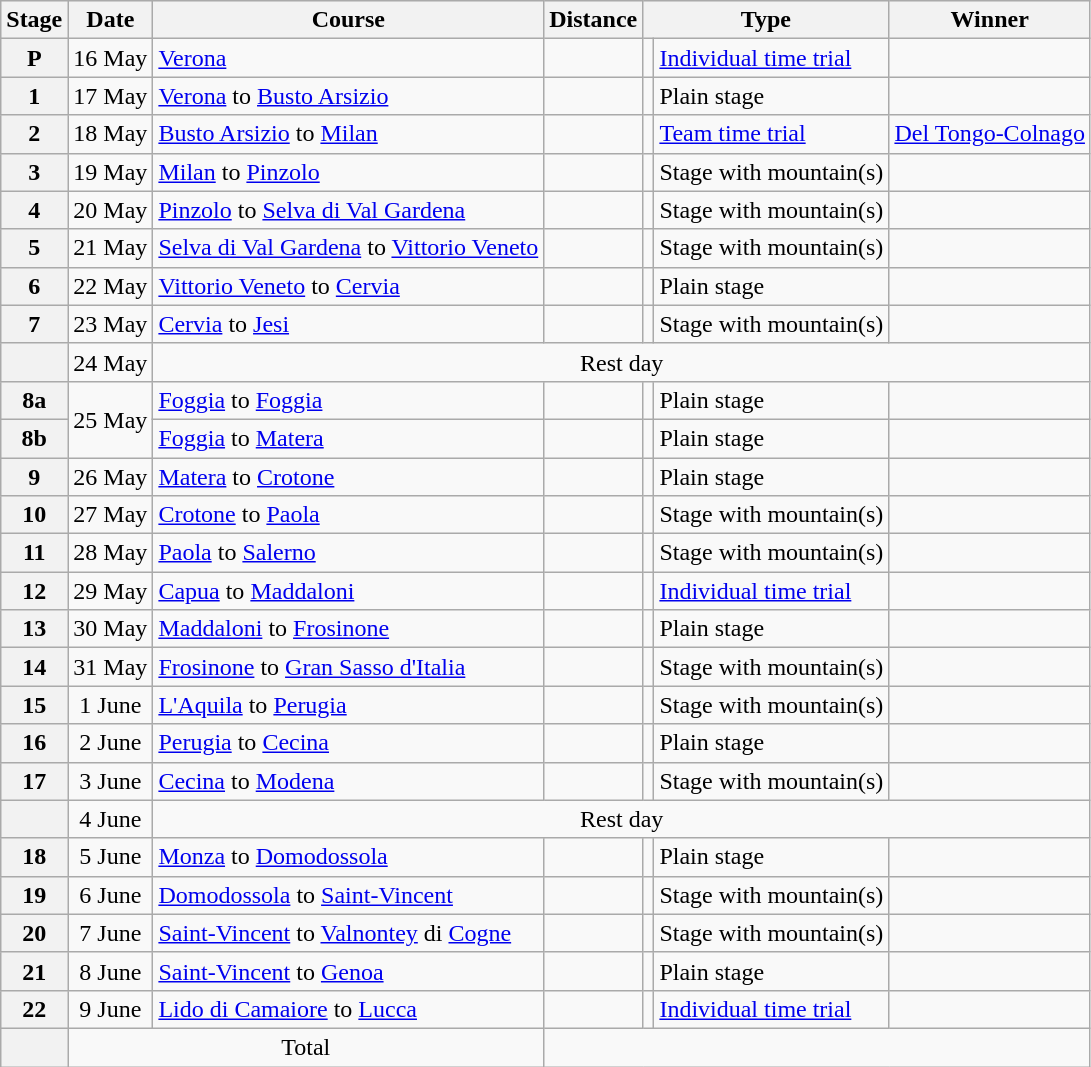<table class="wikitable">
<tr style="background:#efefef;">
<th>Stage</th>
<th>Date</th>
<th>Course</th>
<th>Distance</th>
<th colspan="2">Type</th>
<th>Winner</th>
</tr>
<tr>
<th style="text-align:center">P</th>
<td style="text-align:center;">16 May</td>
<td><a href='#'>Verona</a></td>
<td style="text-align:center;"></td>
<td style="text-align:center;"></td>
<td><a href='#'>Individual time trial</a></td>
<td></td>
</tr>
<tr>
<th style="text-align:center">1</th>
<td style="text-align:center;">17 May</td>
<td><a href='#'>Verona</a> to <a href='#'>Busto Arsizio</a></td>
<td style="text-align:center;"></td>
<td style="text-align:center;"></td>
<td>Plain stage</td>
<td></td>
</tr>
<tr>
<th style="text-align:center">2</th>
<td style="text-align:center;">18 May</td>
<td><a href='#'>Busto Arsizio</a> to <a href='#'>Milan</a></td>
<td style="text-align:center;"></td>
<td style="text-align:center;"></td>
<td><a href='#'>Team time trial</a></td>
<td><a href='#'>Del Tongo-Colnago</a></td>
</tr>
<tr>
<th style="text-align:center">3</th>
<td style="text-align:center;">19 May</td>
<td><a href='#'>Milan</a> to <a href='#'>Pinzolo</a></td>
<td style="text-align:center;"></td>
<td style="text-align:center;"></td>
<td>Stage with mountain(s)</td>
<td></td>
</tr>
<tr>
<th style="text-align:center">4</th>
<td style="text-align:center;">20 May</td>
<td><a href='#'>Pinzolo</a> to <a href='#'>Selva di Val Gardena</a></td>
<td style="text-align:center;"></td>
<td style="text-align:center;"></td>
<td>Stage with mountain(s)</td>
<td></td>
</tr>
<tr>
<th style="text-align:center">5</th>
<td style="text-align:center;">21 May</td>
<td><a href='#'>Selva di Val Gardena</a> to <a href='#'>Vittorio Veneto</a></td>
<td style="text-align:center;"></td>
<td style="text-align:center;"></td>
<td>Stage with mountain(s)</td>
<td></td>
</tr>
<tr>
<th style="text-align:center">6</th>
<td style="text-align:center;">22 May</td>
<td><a href='#'>Vittorio Veneto</a> to <a href='#'>Cervia</a></td>
<td style="text-align:center;"></td>
<td style="text-align:center;"></td>
<td>Plain stage</td>
<td></td>
</tr>
<tr>
<th style="text-align:center">7</th>
<td style="text-align:center;">23 May</td>
<td><a href='#'>Cervia</a> to <a href='#'>Jesi</a></td>
<td style="text-align:center;"></td>
<td style="text-align:center;"></td>
<td>Stage with mountain(s)</td>
<td></td>
</tr>
<tr>
<th></th>
<td style="text-align:center;">24 May</td>
<td colspan="6" style="text-align:center;">Rest day</td>
</tr>
<tr>
<th style="text-align:center">8a</th>
<td style="text-align:center;" rowspan="2">25 May</td>
<td><a href='#'>Foggia</a> to <a href='#'>Foggia</a></td>
<td style="text-align:center;"></td>
<td style="text-align:center;"></td>
<td>Plain stage</td>
<td></td>
</tr>
<tr>
<th style="text-align:center">8b</th>
<td><a href='#'>Foggia</a> to <a href='#'>Matera</a></td>
<td style="text-align:center;"></td>
<td style="text-align:center;"></td>
<td>Plain stage</td>
<td></td>
</tr>
<tr>
<th style="text-align:center">9</th>
<td style="text-align:center;">26 May</td>
<td><a href='#'>Matera</a> to <a href='#'>Crotone</a></td>
<td style="text-align:center;"></td>
<td style="text-align:center;"></td>
<td>Plain stage</td>
<td></td>
</tr>
<tr>
<th style="text-align:center">10</th>
<td style="text-align:center;">27 May</td>
<td><a href='#'>Crotone</a> to <a href='#'>Paola</a></td>
<td style="text-align:center;"></td>
<td style="text-align:center;"></td>
<td>Stage with mountain(s)</td>
<td></td>
</tr>
<tr>
<th style="text-align:center">11</th>
<td style="text-align:center;">28 May</td>
<td><a href='#'>Paola</a> to <a href='#'>Salerno</a></td>
<td style="text-align:center;"></td>
<td style="text-align:center;"></td>
<td>Stage with mountain(s)</td>
<td></td>
</tr>
<tr>
<th style="text-align:center">12</th>
<td style="text-align:center;">29 May</td>
<td><a href='#'>Capua</a> to <a href='#'>Maddaloni</a></td>
<td style="text-align:center;"></td>
<td style="text-align:center;"></td>
<td><a href='#'>Individual time trial</a></td>
<td></td>
</tr>
<tr>
<th style="text-align:center">13</th>
<td style="text-align:center;">30 May</td>
<td><a href='#'>Maddaloni</a> to <a href='#'>Frosinone</a></td>
<td style="text-align:center;"></td>
<td style="text-align:center;"></td>
<td>Plain stage</td>
<td></td>
</tr>
<tr>
<th style="text-align:center">14</th>
<td style="text-align:center;">31 May</td>
<td><a href='#'>Frosinone</a> to <a href='#'>Gran Sasso d'Italia</a></td>
<td style="text-align:center;"></td>
<td style="text-align:center;"></td>
<td>Stage with mountain(s)</td>
<td></td>
</tr>
<tr>
<th style="text-align:center">15</th>
<td style="text-align:center;">1 June</td>
<td><a href='#'>L'Aquila</a> to <a href='#'>Perugia</a></td>
<td style="text-align:center;"></td>
<td style="text-align:center;"></td>
<td>Stage with mountain(s)</td>
<td></td>
</tr>
<tr>
<th style="text-align:center">16</th>
<td style="text-align:center;">2 June</td>
<td><a href='#'>Perugia</a> to <a href='#'>Cecina</a></td>
<td style="text-align:center;"></td>
<td style="text-align:center;"></td>
<td>Plain stage</td>
<td></td>
</tr>
<tr>
<th style="text-align:center">17</th>
<td style="text-align:center;">3 June</td>
<td><a href='#'>Cecina</a> to <a href='#'>Modena</a></td>
<td style="text-align:center;"></td>
<td style="text-align:center;"></td>
<td>Stage with mountain(s)</td>
<td></td>
</tr>
<tr>
<th></th>
<td style="text-align:center;">4 June</td>
<td colspan="6" style="text-align:center;">Rest day</td>
</tr>
<tr>
<th style="text-align:center">18</th>
<td style="text-align:center;">5 June</td>
<td><a href='#'>Monza</a> to <a href='#'>Domodossola</a></td>
<td style="text-align:center;"></td>
<td style="text-align:center;"></td>
<td>Plain stage</td>
<td></td>
</tr>
<tr>
<th style="text-align:center">19</th>
<td style="text-align:center;">6 June</td>
<td><a href='#'>Domodossola</a> to <a href='#'>Saint-Vincent</a></td>
<td style="text-align:center;"></td>
<td style="text-align:center;"></td>
<td>Stage with mountain(s)</td>
<td></td>
</tr>
<tr>
<th style="text-align:center">20</th>
<td style="text-align:center;">7 June</td>
<td><a href='#'>Saint-Vincent</a> to <a href='#'>Valnontey</a> di <a href='#'>Cogne</a></td>
<td style="text-align:center;"></td>
<td style="text-align:center;"></td>
<td>Stage with mountain(s)</td>
<td></td>
</tr>
<tr>
<th style="text-align:center">21</th>
<td style="text-align:center;">8 June</td>
<td><a href='#'>Saint-Vincent</a> to <a href='#'>Genoa</a></td>
<td style="text-align:center;"></td>
<td style="text-align:center;"></td>
<td>Plain stage</td>
<td></td>
</tr>
<tr>
<th style="text-align:center">22</th>
<td style="text-align:center;">9 June</td>
<td><a href='#'>Lido di Camaiore</a> to <a href='#'>Lucca</a></td>
<td style="text-align:center;"></td>
<td style="text-align:center;"></td>
<td><a href='#'>Individual time trial</a></td>
<td></td>
</tr>
<tr>
<th></th>
<td colspan="2" style="text-align:center;">Total</td>
<td colspan="5" style="text-align:center;"></td>
</tr>
</table>
